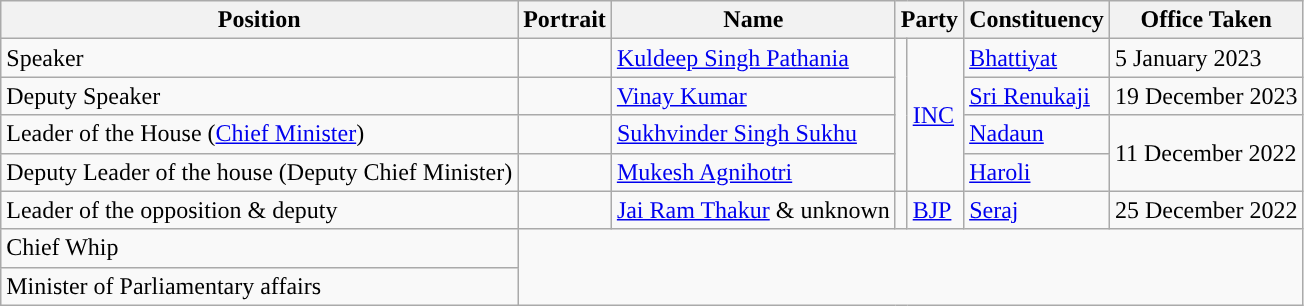<table class="wikitable sortable">
<tr>
<th>Position</th>
<th>Portrait</th>
<th>Name</th>
<th colspan="2">Party</th>
<th>Constituency</th>
<th>Office Taken</th>
</tr>
<tr>
<td>Speaker</td>
<td></td>
<td><a href='#'>Kuldeep Singh Pathania</a></td>
<td rowspan="4" style="background:"></td>
<td rowspan="4"><a href='#'>INC</a></td>
<td><a href='#'>Bhattiyat</a></td>
<td>5 January 2023</td>
</tr>
<tr>
<td>Deputy Speaker</td>
<td></td>
<td><a href='#'>Vinay Kumar</a></td>
<td><a href='#'>Sri Renukaji</a></td>
<td>19 December 2023</td>
</tr>
<tr>
<td>Leader of the House (<a href='#'>Chief Minister</a>)</td>
<td></td>
<td><a href='#'>Sukhvinder Singh Sukhu</a></td>
<td><a href='#'>Nadaun</a></td>
<td rowspan="2">11 December 2022</td>
</tr>
<tr>
<td>Deputy Leader of the house (Deputy Chief Minister)</td>
<td></td>
<td><a href='#'>Mukesh Agnihotri</a></td>
<td><a href='#'>Haroli</a></td>
</tr>
<tr>
<td>Leader of the opposition & deputy</td>
<td></td>
<td><a href='#'>Jai Ram Thakur</a>  & unknown</td>
<td style="background:"></td>
<td><a href='#'>BJP</a></td>
<td><a href='#'>Seraj</a></td>
<td>25 December 2022</td>
</tr>
<tr>
<td>Chief Whip</td>
</tr>
<tr>
<td>Minister of Parliamentary affairs</td>
</tr>
</table>
